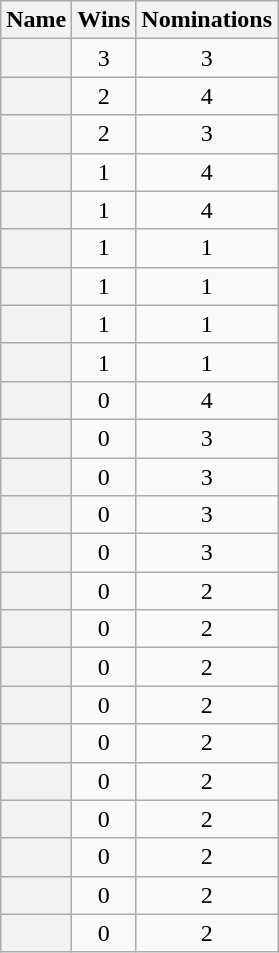<table class="sortable wikitable plainrowheaders" style="text-align:center">
<tr>
<th scope=col>Name</th>
<th scope=col data-sort-type="number">Wins</th>
<th scope=col data-sort-type="number">Nominations</th>
</tr>
<tr>
<th scope=row></th>
<td>3</td>
<td>3</td>
</tr>
<tr>
<th scope=row></th>
<td>2</td>
<td>4</td>
</tr>
<tr>
<th scope=row></th>
<td>2</td>
<td>3</td>
</tr>
<tr>
<th scope=row></th>
<td>1</td>
<td>4</td>
</tr>
<tr>
<th scope=row></th>
<td>1</td>
<td>4</td>
</tr>
<tr>
<th scope=row></th>
<td>1</td>
<td>1</td>
</tr>
<tr>
<th scope=row></th>
<td>1</td>
<td>1</td>
</tr>
<tr>
<th scope=row></th>
<td>1</td>
<td>1</td>
</tr>
<tr>
<th scope=row></th>
<td>1</td>
<td>1</td>
</tr>
<tr>
<th scope=row></th>
<td>0</td>
<td>4</td>
</tr>
<tr>
<th scope=row></th>
<td>0</td>
<td>3</td>
</tr>
<tr>
<th scope=row></th>
<td>0</td>
<td>3</td>
</tr>
<tr>
<th scope=row></th>
<td>0</td>
<td>3</td>
</tr>
<tr>
<th scope=row></th>
<td>0</td>
<td>3</td>
</tr>
<tr>
<th scope=row></th>
<td>0</td>
<td>2</td>
</tr>
<tr>
<th scope=row></th>
<td>0</td>
<td>2</td>
</tr>
<tr>
<th scope=row></th>
<td>0</td>
<td>2</td>
</tr>
<tr>
<th scope=row></th>
<td>0</td>
<td>2</td>
</tr>
<tr>
<th scope=row></th>
<td>0</td>
<td>2</td>
</tr>
<tr>
<th scope=row></th>
<td>0</td>
<td>2</td>
</tr>
<tr>
<th scope=row></th>
<td>0</td>
<td>2</td>
</tr>
<tr>
<th scope=row></th>
<td>0</td>
<td>2</td>
</tr>
<tr>
<th scope=row></th>
<td>0</td>
<td>2</td>
</tr>
<tr>
<th scope=row></th>
<td>0</td>
<td>2</td>
</tr>
</table>
